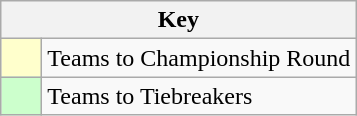<table class="wikitable" style="text-align: center;">
<tr>
<th colspan=2>Key</th>
</tr>
<tr>
<td style="background:#ffc; width:20px;"></td>
<td align=left>Teams to Championship Round</td>
</tr>
<tr>
<td style="background:#ccffcc; width:20px;"></td>
<td align=left>Teams to Tiebreakers</td>
</tr>
</table>
